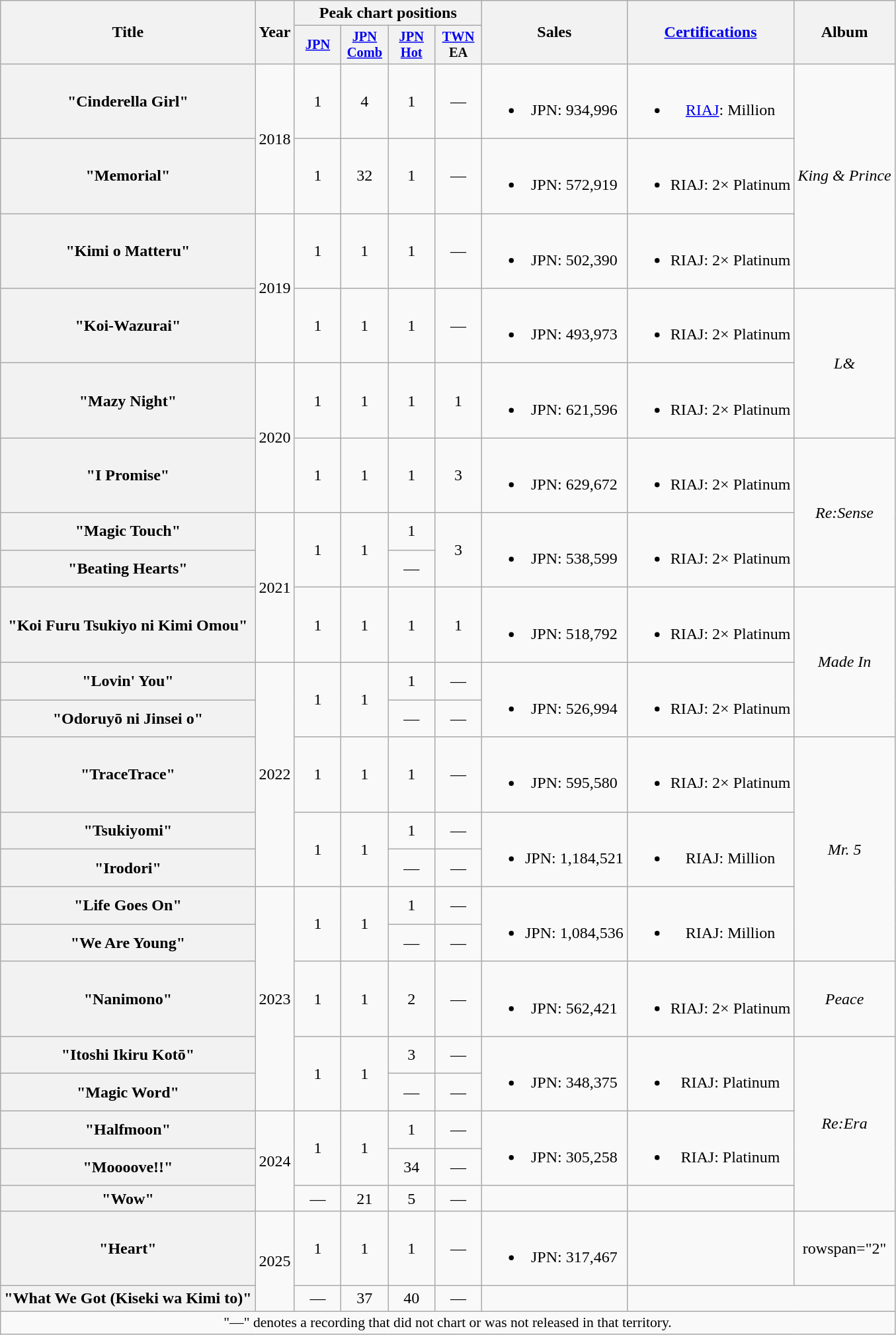<table class="wikitable plainrowheaders" style="text-align:center;">
<tr>
<th scope="col" rowspan="2">Title</th>
<th scope="col" rowspan="2">Year</th>
<th scope="col" colspan="4">Peak chart positions</th>
<th scope="col" rowspan="2">Sales</th>
<th scope="col" rowspan="2"><a href='#'>Certifications</a></th>
<th scope="col" rowspan="2">Album</th>
</tr>
<tr>
<th scope="col" style="width:3em;font-size:85%;"><a href='#'>JPN</a><br></th>
<th scope="col" style="width:3em;font-size:85%;"><a href='#'>JPN<br>Comb</a><br></th>
<th scope="col" style="width:3em;font-size:85%;"><a href='#'>JPN<br>Hot</a><br></th>
<th scope="col" style="width:3em;font-size:85%;"><a href='#'>TWN</a><br>EA<br></th>
</tr>
<tr>
<th scope="row">"Cinderella Girl"</th>
<td rowspan="2">2018</td>
<td>1</td>
<td>4</td>
<td>1</td>
<td>—</td>
<td><br><ul><li>JPN: 934,996</li></ul></td>
<td><br><ul><li><a href='#'>RIAJ</a>: Million</li></ul></td>
<td rowspan="3"><em>King & Prince</em></td>
</tr>
<tr>
<th scope="row">"Memorial"</th>
<td>1</td>
<td>32</td>
<td>1</td>
<td>—</td>
<td><br><ul><li>JPN: 572,919</li></ul></td>
<td><br><ul><li>RIAJ: 2× Platinum</li></ul></td>
</tr>
<tr>
<th scope="row">"Kimi o Matteru"</th>
<td rowspan="2">2019</td>
<td>1</td>
<td>1</td>
<td>1</td>
<td>—</td>
<td><br><ul><li>JPN: 502,390</li></ul></td>
<td><br><ul><li>RIAJ: 2× Platinum</li></ul></td>
</tr>
<tr>
<th scope="row">"Koi-Wazurai"</th>
<td>1</td>
<td>1</td>
<td>1</td>
<td>—</td>
<td><br><ul><li>JPN: 493,973</li></ul></td>
<td><br><ul><li>RIAJ: 2× Platinum</li></ul></td>
<td rowspan="2"><em>L&</em></td>
</tr>
<tr>
<th scope="row">"Mazy Night"</th>
<td rowspan="2">2020</td>
<td>1</td>
<td>1</td>
<td>1</td>
<td>1</td>
<td><br><ul><li>JPN: 621,596</li></ul></td>
<td><br><ul><li>RIAJ: 2× Platinum</li></ul></td>
</tr>
<tr>
<th scope="row">"I Promise"</th>
<td>1</td>
<td>1</td>
<td>1</td>
<td>3</td>
<td><br><ul><li>JPN: 629,672</li></ul></td>
<td><br><ul><li>RIAJ: 2× Platinum</li></ul></td>
<td rowspan="3"><em>Re:Sense</em></td>
</tr>
<tr>
<th scope="row">"Magic Touch"</th>
<td rowspan="3">2021</td>
<td rowspan="2">1</td>
<td rowspan="2">1</td>
<td>1</td>
<td rowspan="2">3</td>
<td rowspan="2"><br><ul><li>JPN: 538,599</li></ul></td>
<td rowspan="2"><br><ul><li>RIAJ: 2× Platinum</li></ul></td>
</tr>
<tr>
<th scope="row">"Beating Hearts"</th>
<td>—</td>
</tr>
<tr>
<th scope="row">"Koi Furu Tsukiyo ni Kimi Omou"</th>
<td>1</td>
<td>1</td>
<td>1</td>
<td>1</td>
<td><br><ul><li>JPN: 518,792</li></ul></td>
<td><br><ul><li>RIAJ: 2× Platinum</li></ul></td>
<td rowspan="3"><em>Made In</em></td>
</tr>
<tr>
<th scope="row">"Lovin' You"</th>
<td rowspan="5">2022</td>
<td rowspan="2">1</td>
<td rowspan="2">1</td>
<td>1</td>
<td>—</td>
<td rowspan="2"><br><ul><li>JPN: 526,994</li></ul></td>
<td rowspan="2"><br><ul><li>RIAJ: 2× Platinum</li></ul></td>
</tr>
<tr>
<th scope="row">"Odoruyō ni Jinsei o"</th>
<td>—</td>
<td>—</td>
</tr>
<tr>
<th scope="row">"TraceTrace"</th>
<td>1</td>
<td>1</td>
<td>1</td>
<td>—</td>
<td><br><ul><li>JPN: 595,580</li></ul></td>
<td><br><ul><li>RIAJ: 2× Platinum</li></ul></td>
<td rowspan="5"><em>Mr. 5</em></td>
</tr>
<tr>
<th scope="row">"Tsukiyomi"</th>
<td rowspan="2">1</td>
<td rowspan="2">1</td>
<td>1</td>
<td>—</td>
<td rowspan="2"><br><ul><li>JPN: 1,184,521</li></ul></td>
<td rowspan="2"><br><ul><li>RIAJ: Million</li></ul></td>
</tr>
<tr>
<th scope="row">"Irodori"</th>
<td>—</td>
<td>—</td>
</tr>
<tr>
<th scope="row">"Life Goes On"</th>
<td rowspan="5">2023</td>
<td rowspan="2">1</td>
<td rowspan="2">1</td>
<td>1</td>
<td>—</td>
<td rowspan="2"><br><ul><li>JPN: 1,084,536</li></ul></td>
<td rowspan="2"><br><ul><li>RIAJ: Million</li></ul></td>
</tr>
<tr>
<th scope="row">"We Are Young"</th>
<td>—</td>
<td>—</td>
</tr>
<tr>
<th scope="row">"Nanimono"</th>
<td>1</td>
<td>1</td>
<td>2</td>
<td>—</td>
<td><br><ul><li>JPN: 562,421</li></ul></td>
<td><br><ul><li>RIAJ: 2× Platinum</li></ul></td>
<td><em>Peace</em></td>
</tr>
<tr>
<th scope="row">"Itoshi Ikiru Kotō"</th>
<td rowspan="2">1</td>
<td rowspan="2">1</td>
<td>3</td>
<td>—</td>
<td rowspan="2"><br><ul><li>JPN: 348,375</li></ul></td>
<td rowspan="2"><br><ul><li>RIAJ: Platinum</li></ul></td>
<td rowspan="5"><em>Re:Era</em></td>
</tr>
<tr>
<th scope="row">"Magic Word"</th>
<td>—</td>
<td>—</td>
</tr>
<tr>
<th scope="row">"Halfmoon"</th>
<td rowspan="3">2024</td>
<td rowspan="2">1</td>
<td rowspan="2">1</td>
<td>1</td>
<td>—</td>
<td rowspan="2"><br><ul><li>JPN: 305,258</li></ul></td>
<td rowspan="2"><br><ul><li>RIAJ: Platinum</li></ul></td>
</tr>
<tr>
<th scope="row">"Moooove!&excl;"</th>
<td>34</td>
<td>—</td>
</tr>
<tr>
<th scope="row">"Wow"</th>
<td>—</td>
<td>21</td>
<td>5</td>
<td>—</td>
<td></td>
<td></td>
</tr>
<tr>
<th scope="row">"Heart"</th>
<td rowspan="2">2025</td>
<td>1</td>
<td>1</td>
<td>1</td>
<td>—</td>
<td><br><ul><li>JPN: 317,467</li></ul></td>
<td></td>
<td>rowspan="2" </td>
</tr>
<tr>
<th scope="row">"What We Got (Kiseki wa Kimi to)"</th>
<td>—</td>
<td>37</td>
<td>40</td>
<td>—</td>
<td></td>
</tr>
<tr>
<td colspan="9" style="font-size:90%">"—" denotes a recording that did not chart or was not released in that territory.</td>
</tr>
</table>
